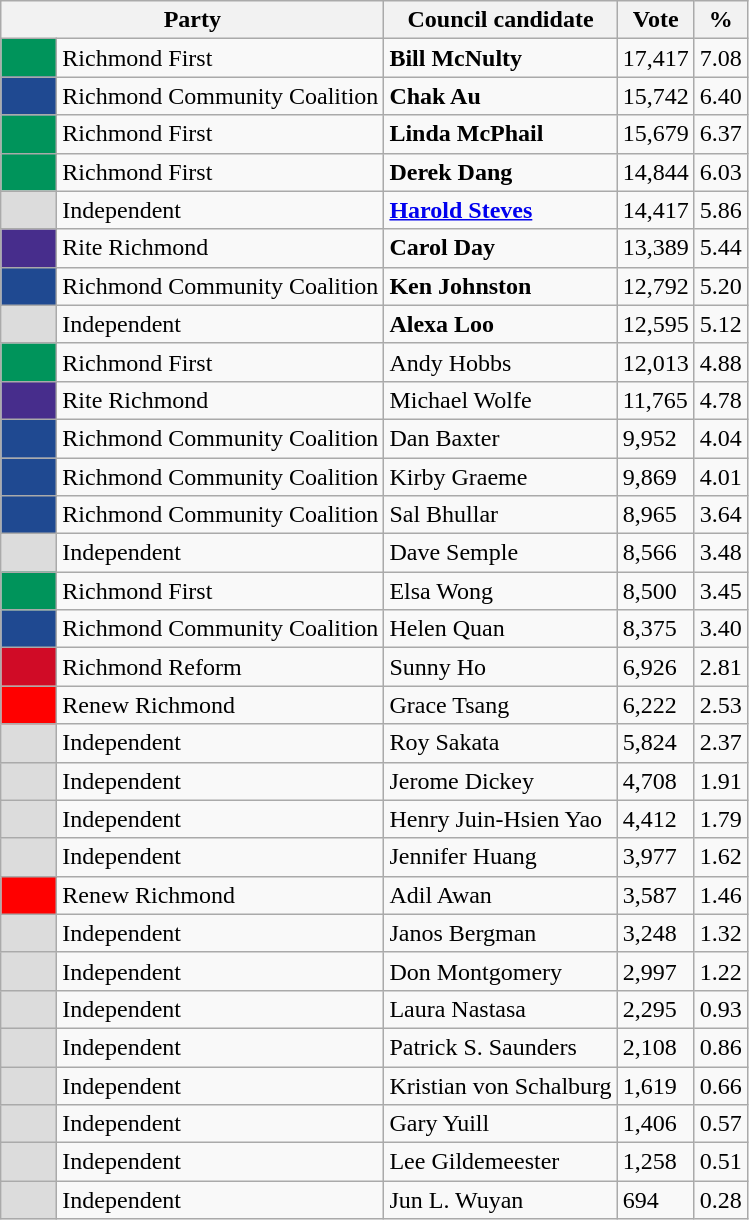<table class="wikitable">
<tr>
<th colspan="2">Party</th>
<th>Council candidate</th>
<th>Vote</th>
<th>%</th>
</tr>
<tr>
<td style="background:#00945B;" width="30px"> </td>
<td>Richmond First</td>
<td><strong>Bill McNulty</strong></td>
<td>17,417</td>
<td>7.08</td>
</tr>
<tr>
<td style="background:#1F4991;" width="30px"> </td>
<td>Richmond Community Coalition</td>
<td><strong>Chak Au</strong></td>
<td>15,742</td>
<td>6.40</td>
</tr>
<tr>
<td style="background:#00945B;" width="30px"> </td>
<td>Richmond First</td>
<td><strong>Linda McPhail</strong></td>
<td>15,679</td>
<td>6.37</td>
</tr>
<tr>
<td style="background:#00945B;" width="30px"> </td>
<td>Richmond First</td>
<td><strong>Derek Dang</strong></td>
<td>14,844</td>
<td>6.03</td>
</tr>
<tr>
<td style="background:gainsboro"> </td>
<td>Independent</td>
<td><strong><a href='#'>Harold Steves</a></strong></td>
<td>14,417</td>
<td>5.86</td>
</tr>
<tr>
<td style="background:#472D8C;" width="30px"> </td>
<td>Rite Richmond</td>
<td><strong>Carol Day</strong></td>
<td>13,389</td>
<td>5.44</td>
</tr>
<tr>
<td style="background:#1F4991;" width="30px"> </td>
<td>Richmond Community Coalition</td>
<td><strong>Ken Johnston</strong></td>
<td>12,792</td>
<td>5.20</td>
</tr>
<tr>
<td style="background:gainsboro"> </td>
<td>Independent</td>
<td><strong>Alexa Loo</strong></td>
<td>12,595</td>
<td>5.12</td>
</tr>
<tr>
<td style="background:#00945B;" width="30px"> </td>
<td>Richmond First</td>
<td>Andy Hobbs</td>
<td>12,013</td>
<td>4.88</td>
</tr>
<tr>
<td style="background:#472D8C;" width="30px"> </td>
<td>Rite Richmond</td>
<td>Michael Wolfe</td>
<td>11,765</td>
<td>4.78</td>
</tr>
<tr>
<td style="background:#1F4991;" width="30px"> </td>
<td>Richmond Community Coalition</td>
<td>Dan Baxter</td>
<td>9,952</td>
<td>4.04</td>
</tr>
<tr>
<td style="background:#1F4991;" width="30px"> </td>
<td>Richmond Community Coalition</td>
<td>Kirby Graeme</td>
<td>9,869</td>
<td>4.01</td>
</tr>
<tr>
<td style="background:#1F4991;" width="30px"> </td>
<td>Richmond Community Coalition</td>
<td>Sal Bhullar</td>
<td>8,965</td>
<td>3.64</td>
</tr>
<tr>
<td style="background:gainsboro"> </td>
<td>Independent</td>
<td>Dave Semple</td>
<td>8,566</td>
<td>3.48</td>
</tr>
<tr>
<td style="background:#00945B;" width="30px"> </td>
<td>Richmond First</td>
<td>Elsa Wong</td>
<td>8,500</td>
<td>3.45</td>
</tr>
<tr>
<td style="background:#1F4991;" width="30px"> </td>
<td>Richmond Community Coalition</td>
<td>Helen Quan</td>
<td>8,375</td>
<td>3.40</td>
</tr>
<tr>
<td style="background:#D00B26;" width="30px"> </td>
<td>Richmond Reform</td>
<td>Sunny Ho</td>
<td>6,926</td>
<td>2.81</td>
</tr>
<tr>
<td style="background:#FF0000;" width="30px"> </td>
<td>Renew Richmond</td>
<td>Grace Tsang</td>
<td>6,222</td>
<td>2.53</td>
</tr>
<tr>
<td style="background:gainsboro"> </td>
<td>Independent</td>
<td>Roy Sakata</td>
<td>5,824</td>
<td>2.37</td>
</tr>
<tr>
<td style="background:gainsboro"> </td>
<td>Independent</td>
<td>Jerome Dickey</td>
<td>4,708</td>
<td>1.91</td>
</tr>
<tr>
<td style="background:gainsboro"> </td>
<td>Independent</td>
<td>Henry Juin-Hsien Yao</td>
<td>4,412</td>
<td>1.79</td>
</tr>
<tr>
<td style="background:gainsboro"> </td>
<td>Independent</td>
<td>Jennifer Huang</td>
<td>3,977</td>
<td>1.62</td>
</tr>
<tr>
<td style="background:#FF0000;" width="30px"> </td>
<td>Renew Richmond</td>
<td>Adil Awan</td>
<td>3,587</td>
<td>1.46</td>
</tr>
<tr>
<td style="background:gainsboro"> </td>
<td>Independent</td>
<td>Janos Bergman</td>
<td>3,248</td>
<td>1.32</td>
</tr>
<tr>
<td style="background:gainsboro"> </td>
<td>Independent</td>
<td>Don Montgomery</td>
<td>2,997</td>
<td>1.22</td>
</tr>
<tr>
<td style="background:gainsboro"> </td>
<td>Independent</td>
<td>Laura Nastasa</td>
<td>2,295</td>
<td>0.93</td>
</tr>
<tr>
<td style="background:gainsboro"> </td>
<td>Independent</td>
<td>Patrick S. Saunders</td>
<td>2,108</td>
<td>0.86</td>
</tr>
<tr>
<td style="background:gainsboro"> </td>
<td>Independent</td>
<td>Kristian von Schalburg</td>
<td>1,619</td>
<td>0.66</td>
</tr>
<tr>
<td style="background:gainsboro"> </td>
<td>Independent</td>
<td>Gary Yuill</td>
<td>1,406</td>
<td>0.57</td>
</tr>
<tr>
<td style="background:gainsboro"> </td>
<td>Independent</td>
<td>Lee Gildemeester</td>
<td>1,258</td>
<td>0.51</td>
</tr>
<tr>
<td style="background:gainsboro"> </td>
<td>Independent</td>
<td>Jun L. Wuyan</td>
<td>694</td>
<td>0.28</td>
</tr>
</table>
